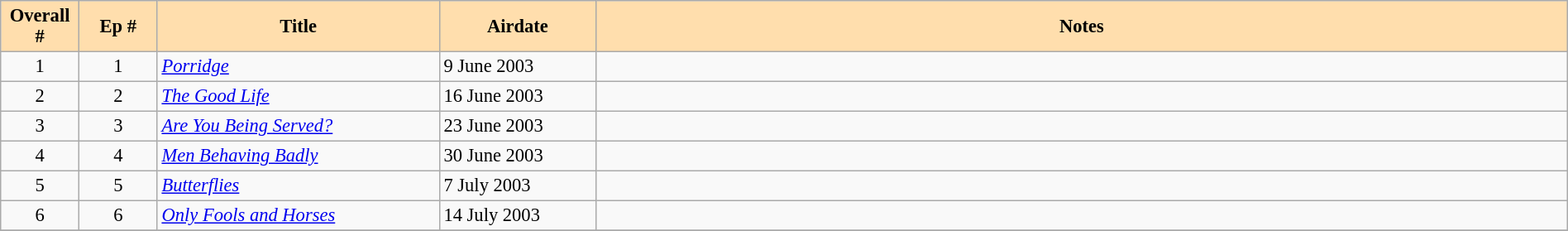<table class="wikitable" border=1 width="100%" style="font-size: 94%">
<tr>
<th style="background:#ffdead" width=5%>Overall #</th>
<th style="background:#ffdead" width=5%>Ep #</th>
<th style="background:#ffdead" width=18%>Title</th>
<th style="background:#ffdead" width=10%>Airdate</th>
<th style="background:#ffdead">Notes</th>
</tr>
<tr>
<td align="center">1</td>
<td align="center">1</td>
<td><em><a href='#'>Porridge</a></em></td>
<td>9 June 2003</td>
<td></td>
</tr>
<tr>
<td align="center">2</td>
<td align="center">2</td>
<td><em><a href='#'>The Good Life</a></em></td>
<td>16 June 2003</td>
<td></td>
</tr>
<tr>
<td align="center">3</td>
<td align="center">3</td>
<td><em><a href='#'>Are You Being Served?</a></em></td>
<td>23 June 2003</td>
<td></td>
</tr>
<tr>
<td align="center">4</td>
<td align="center">4</td>
<td><em><a href='#'>Men Behaving Badly</a></em></td>
<td>30 June 2003</td>
<td></td>
</tr>
<tr>
<td align="center">5</td>
<td align="center">5</td>
<td><em><a href='#'>Butterflies</a></em></td>
<td>7 July 2003</td>
<td></td>
</tr>
<tr>
<td align="center">6</td>
<td align="center">6</td>
<td><em><a href='#'>Only Fools and Horses</a></em></td>
<td>14 July 2003</td>
<td></td>
</tr>
<tr>
</tr>
</table>
